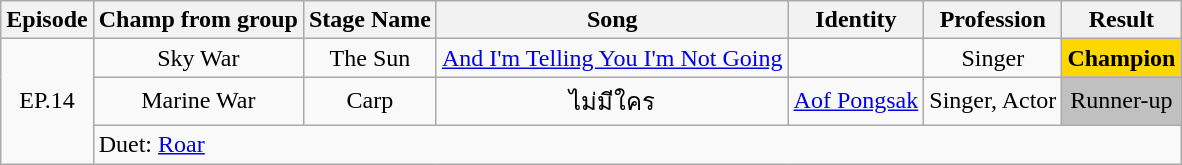<table class="wikitable">
<tr>
<th>Episode</th>
<th>Champ from group</th>
<th>Stage Name</th>
<th>Song</th>
<th>Identity</th>
<th>Profession</th>
<th>Result</th>
</tr>
<tr>
<td rowspan="3" align="center">EP.14</td>
<td align="center">Sky War</td>
<td align="center">The Sun</td>
<td align="center"><a href='#'>And I'm Telling You I'm Not Going </a></td>
<td align="center"></td>
<td align="center">Singer</td>
<td style="background:gold;" align="center"><strong>Champion</strong></td>
</tr>
<tr>
<td align="center">Marine War</td>
<td align="center">Carp</td>
<td align="center">ไม่มีใคร</td>
<td align="center"><a href='#'>Aof Pongsak</a></td>
<td align="center">Singer, Actor</td>
<td style="background:silver;" align="center">Runner-up</td>
</tr>
<tr>
<td colspan="6">Duet: <a href='#'>Roar</a></td>
</tr>
</table>
